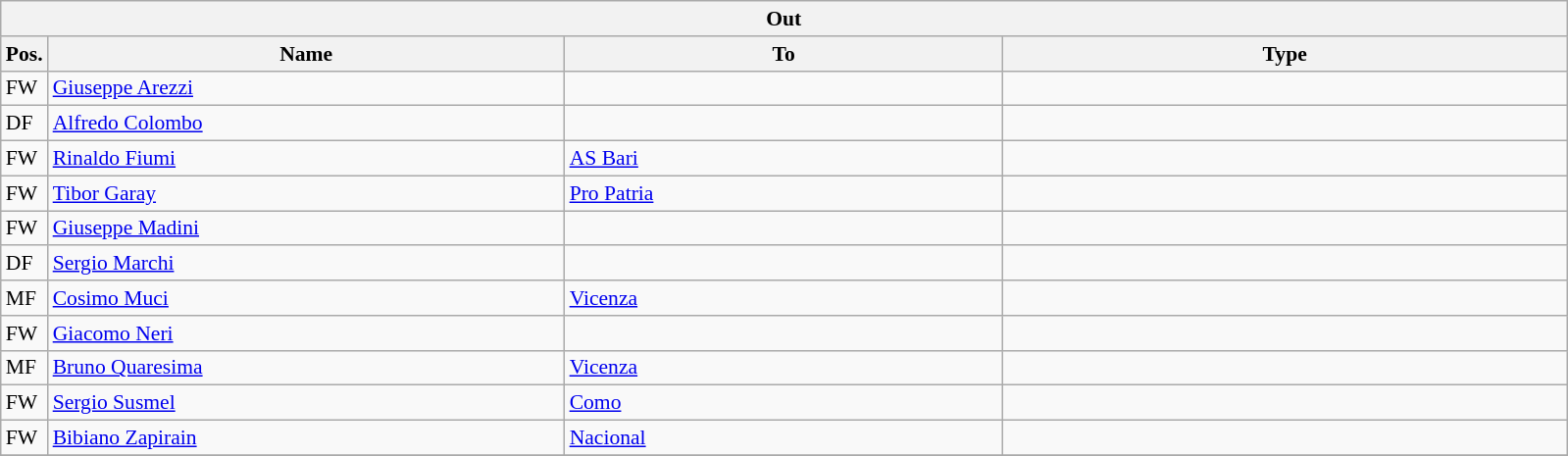<table class="wikitable" style="font-size:90%;">
<tr>
<th colspan="4">Out</th>
</tr>
<tr>
<th width=3%>Pos.</th>
<th width=33%>Name</th>
<th width=28%>To</th>
<th width=36%>Type</th>
</tr>
<tr>
<td>FW</td>
<td><a href='#'>Giuseppe Arezzi</a></td>
<td></td>
<td></td>
</tr>
<tr>
<td>DF</td>
<td><a href='#'>Alfredo Colombo</a></td>
<td></td>
<td></td>
</tr>
<tr>
<td>FW</td>
<td><a href='#'>Rinaldo Fiumi</a></td>
<td><a href='#'>AS Bari</a></td>
<td></td>
</tr>
<tr>
<td>FW</td>
<td><a href='#'>Tibor Garay</a></td>
<td><a href='#'>Pro Patria</a></td>
<td></td>
</tr>
<tr>
<td>FW</td>
<td><a href='#'>Giuseppe Madini</a></td>
<td></td>
<td></td>
</tr>
<tr>
<td>DF</td>
<td><a href='#'>Sergio Marchi</a></td>
<td></td>
<td></td>
</tr>
<tr>
<td>MF</td>
<td><a href='#'>Cosimo Muci</a></td>
<td><a href='#'>Vicenza</a></td>
<td></td>
</tr>
<tr>
<td>FW</td>
<td><a href='#'>Giacomo Neri</a></td>
<td></td>
<td></td>
</tr>
<tr>
<td>MF</td>
<td><a href='#'>Bruno Quaresima</a></td>
<td><a href='#'>Vicenza</a></td>
<td></td>
</tr>
<tr>
<td>FW</td>
<td><a href='#'>Sergio Susmel</a></td>
<td><a href='#'>Como</a></td>
<td></td>
</tr>
<tr>
<td>FW</td>
<td><a href='#'>Bibiano Zapirain</a></td>
<td><a href='#'>Nacional</a></td>
<td></td>
</tr>
<tr>
</tr>
</table>
